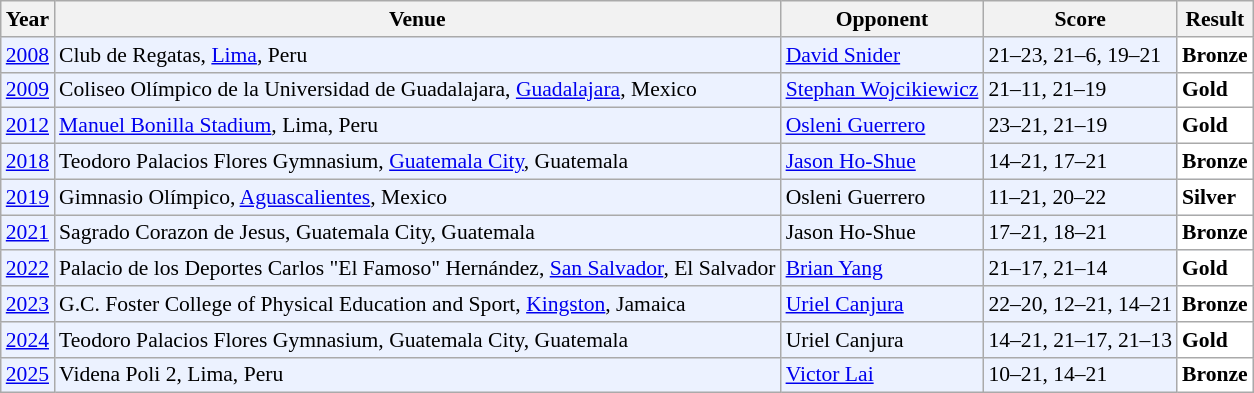<table class="sortable wikitable" style="font-size: 90%;">
<tr>
<th>Year</th>
<th>Venue</th>
<th>Opponent</th>
<th>Score</th>
<th>Result</th>
</tr>
<tr style="background:#ECF2FF">
<td align="center"><a href='#'>2008</a></td>
<td align="left">Club de Regatas, <a href='#'>Lima</a>, Peru</td>
<td align="left"> <a href='#'>David Snider</a></td>
<td align="left">21–23, 21–6, 19–21</td>
<td style="text-align:left; background:white"> <strong>Bronze</strong></td>
</tr>
<tr style="background:#ECF2FF">
<td align="center"><a href='#'>2009</a></td>
<td align="left">Coliseo Olímpico de la Universidad de Guadalajara, <a href='#'>Guadalajara</a>, Mexico</td>
<td align="left"> <a href='#'>Stephan Wojcikiewicz</a></td>
<td align="left">21–11, 21–19</td>
<td style="text-align:left; background:white"> <strong>Gold</strong></td>
</tr>
<tr style="background:#ECF2FF">
<td align="center"><a href='#'>2012</a></td>
<td align="left"><a href='#'>Manuel Bonilla Stadium</a>, Lima, Peru</td>
<td align="left"> <a href='#'>Osleni Guerrero</a></td>
<td align="left">23–21, 21–19</td>
<td style="text-align:left; background:white"> <strong>Gold</strong></td>
</tr>
<tr style="background:#ECF2FF">
<td align="center"><a href='#'>2018</a></td>
<td align="left">Teodoro Palacios Flores Gymnasium, <a href='#'>Guatemala City</a>, Guatemala</td>
<td align="left"> <a href='#'>Jason Ho-Shue</a></td>
<td align="left">14–21, 17–21</td>
<td style="text-align:left; background:white"> <strong>Bronze</strong></td>
</tr>
<tr style="background:#ECF2FF">
<td align="center"><a href='#'>2019</a></td>
<td align="left">Gimnasio Olímpico, <a href='#'>Aguascalientes</a>, Mexico</td>
<td align="left"> Osleni Guerrero</td>
<td align="left">11–21, 20–22</td>
<td style="text-align:left; background:white"> <strong>Silver</strong></td>
</tr>
<tr style="background:#ECF2FF">
<td align="center"><a href='#'>2021</a></td>
<td align="left">Sagrado Corazon de Jesus, Guatemala City, Guatemala</td>
<td align="left"> Jason Ho-Shue</td>
<td align="left">17–21, 18–21</td>
<td style="text-align:left; background:white"> <strong>Bronze</strong></td>
</tr>
<tr style="background:#ECF2FF">
<td align="center"><a href='#'>2022</a></td>
<td align="left">Palacio de los Deportes Carlos "El Famoso" Hernández, <a href='#'>San Salvador</a>, El Salvador</td>
<td align="left"> <a href='#'>Brian Yang</a></td>
<td align="left">21–17, 21–14</td>
<td style="text-align:left; background:white"> <strong>Gold</strong></td>
</tr>
<tr style="background:#ECF2FF">
<td align="center"><a href='#'>2023</a></td>
<td align="left">G.C. Foster College of Physical Education and Sport, <a href='#'>Kingston</a>, Jamaica</td>
<td align="left"> <a href='#'>Uriel Canjura</a></td>
<td align="left">22–20, 12–21, 14–21</td>
<td style="text-align:left; background:white"> <strong>Bronze</strong></td>
</tr>
<tr style="background:#ECF2FF">
<td align="center"><a href='#'>2024</a></td>
<td align="left">Teodoro Palacios Flores Gymnasium, Guatemala City, Guatemala</td>
<td align="left"> Uriel Canjura</td>
<td align="left">14–21, 21–17, 21–13</td>
<td style="text-align:left; background:white"> <strong>Gold</strong></td>
</tr>
<tr style="background:#ECF2FF">
<td align="center"><a href='#'>2025</a></td>
<td align="left">Videna Poli 2, Lima, Peru</td>
<td align="left"> <a href='#'>Victor Lai</a></td>
<td align="left">10–21, 14–21</td>
<td style="text-align:left; background:white"> <strong>Bronze</strong></td>
</tr>
</table>
